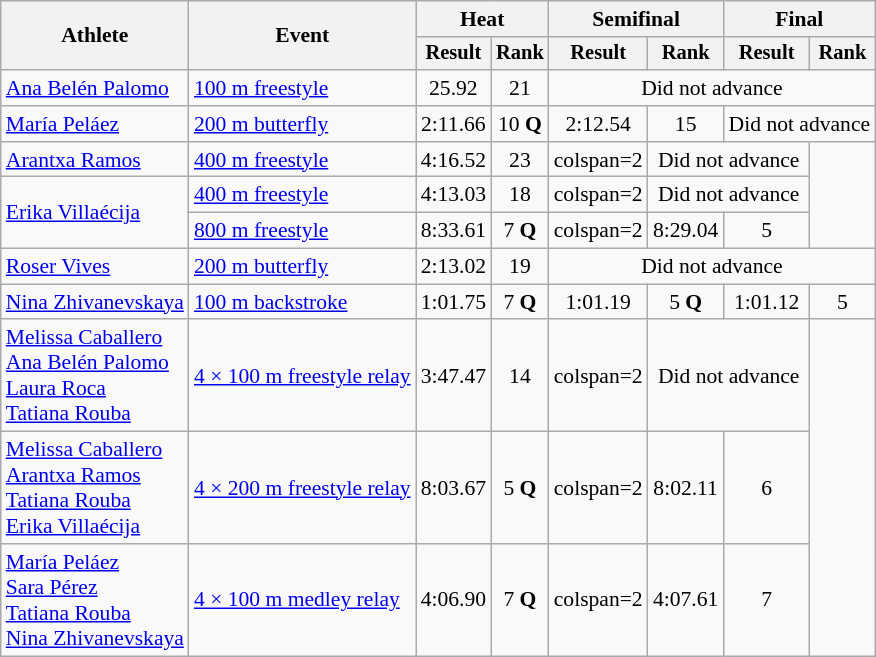<table class="wikitable" style="font-size:90%;">
<tr>
<th rowspan="2">Athlete</th>
<th rowspan="2">Event</th>
<th colspan="2">Heat</th>
<th colspan="2">Semifinal</th>
<th colspan="2">Final</th>
</tr>
<tr style="font-size:95%">
<th>Result</th>
<th>Rank</th>
<th>Result</th>
<th>Rank</th>
<th>Result</th>
<th>Rank</th>
</tr>
<tr align=center>
<td align=left><a href='#'>Ana Belén Palomo</a></td>
<td align=left><a href='#'>100 m freestyle</a></td>
<td>25.92</td>
<td>21</td>
<td colspan=4>Did not advance</td>
</tr>
<tr align=center>
<td align=left><a href='#'>María Peláez</a></td>
<td align=left><a href='#'>200 m butterfly</a></td>
<td>2:11.66</td>
<td>10 <strong>Q</strong></td>
<td>2:12.54</td>
<td>15</td>
<td colspan=2>Did not advance</td>
</tr>
<tr align=center>
<td align=left><a href='#'>Arantxa Ramos</a></td>
<td align=left><a href='#'>400 m freestyle</a></td>
<td>4:16.52</td>
<td>23</td>
<td>colspan=2 </td>
<td colspan=2>Did not advance</td>
</tr>
<tr align=center>
<td align=left rowspan=2><a href='#'>Erika Villaécija</a></td>
<td align=left><a href='#'>400 m freestyle</a></td>
<td>4:13.03</td>
<td>18</td>
<td>colspan=2 </td>
<td colspan=2>Did not advance</td>
</tr>
<tr align=center>
<td align=left><a href='#'>800 m freestyle</a></td>
<td>8:33.61</td>
<td>7 <strong>Q</strong></td>
<td>colspan=2 </td>
<td>8:29.04</td>
<td>5</td>
</tr>
<tr align=center>
<td align=left><a href='#'>Roser Vives</a></td>
<td align=left><a href='#'>200 m butterfly</a></td>
<td>2:13.02</td>
<td>19</td>
<td colspan=4>Did not advance</td>
</tr>
<tr align=center>
<td align=left><a href='#'>Nina Zhivanevskaya</a></td>
<td align=left><a href='#'>100 m backstroke</a></td>
<td>1:01.75</td>
<td>7 <strong>Q</strong></td>
<td>1:01.19</td>
<td>5 <strong>Q</strong></td>
<td>1:01.12</td>
<td>5</td>
</tr>
<tr align=center>
<td align=left><a href='#'>Melissa Caballero</a><br><a href='#'>Ana Belén Palomo</a><br><a href='#'>Laura Roca</a><br><a href='#'>Tatiana Rouba</a></td>
<td align=left><a href='#'>4 × 100 m freestyle relay</a></td>
<td>3:47.47</td>
<td>14</td>
<td>colspan=2 </td>
<td colspan=2>Did not advance</td>
</tr>
<tr align=center>
<td align=left><a href='#'>Melissa Caballero</a><br><a href='#'>Arantxa Ramos</a><br><a href='#'>Tatiana Rouba</a><br><a href='#'>Erika Villaécija</a></td>
<td align=left><a href='#'>4 × 200 m freestyle relay</a></td>
<td>8:03.67</td>
<td>5 <strong>Q</strong></td>
<td>colspan=2 </td>
<td>8:02.11</td>
<td>6</td>
</tr>
<tr align=center>
<td align=left><a href='#'>María Peláez</a><br><a href='#'>Sara Pérez</a><br><a href='#'>Tatiana Rouba</a><br><a href='#'>Nina Zhivanevskaya</a></td>
<td align=left><a href='#'>4 × 100 m medley relay</a></td>
<td>4:06.90</td>
<td>7 <strong>Q</strong></td>
<td>colspan=2 </td>
<td>4:07.61</td>
<td>7</td>
</tr>
</table>
